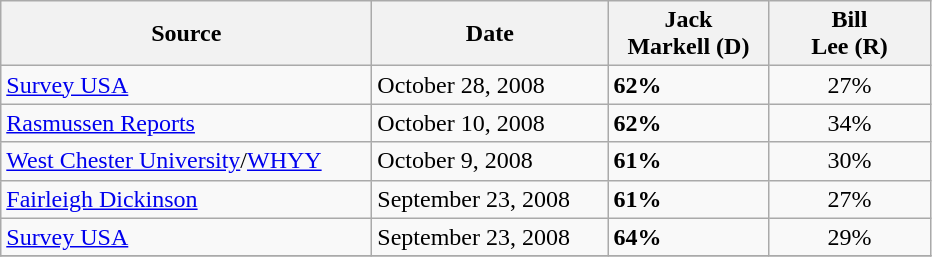<table class="wikitable">
<tr>
<th width=240px>Source</th>
<th width=150px>Date</th>
<th width=100px>Jack<br>Markell (D)</th>
<th width=100px>Bill<br>Lee (R)</th>
</tr>
<tr>
<td><a href='#'>Survey USA</a></td>
<td>October 28, 2008</td>
<td><strong>62%</strong></td>
<td align=center>27%</td>
</tr>
<tr>
<td><a href='#'>Rasmussen Reports</a></td>
<td>October 10, 2008</td>
<td><strong>62%</strong></td>
<td align=center>34%</td>
</tr>
<tr>
<td><a href='#'>West Chester University</a>/<a href='#'>WHYY</a></td>
<td>October 9, 2008</td>
<td><strong>61%</strong></td>
<td align=center>30%</td>
</tr>
<tr>
<td><a href='#'>Fairleigh Dickinson</a></td>
<td>September 23, 2008</td>
<td><strong>61%</strong></td>
<td align=center>27%</td>
</tr>
<tr>
<td><a href='#'>Survey USA</a></td>
<td>September 23, 2008</td>
<td><strong>64%</strong></td>
<td align=center>29%</td>
</tr>
<tr>
</tr>
</table>
